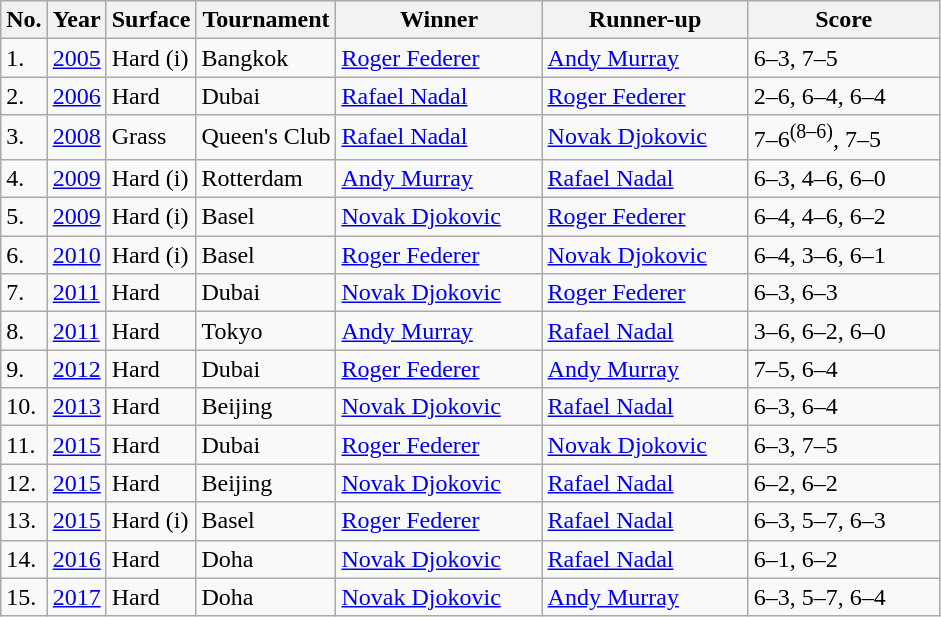<table class="wikitable sortable ">
<tr>
<th>No.</th>
<th>Year</th>
<th>Surface</th>
<th>Tournament</th>
<th style="width:130px">Winner</th>
<th style="width:130px">Runner-up</th>
<th style="width:120px">Score</th>
</tr>
<tr>
<td>1.</td>
<td><a href='#'>2005</a></td>
<td>Hard (i)</td>
<td>Bangkok</td>
<td> <a href='#'>Roger Federer</a></td>
<td> <a href='#'>Andy Murray</a></td>
<td>6–3, 7–5</td>
</tr>
<tr>
<td>2.</td>
<td><a href='#'>2006</a></td>
<td>Hard</td>
<td>Dubai</td>
<td> <a href='#'>Rafael Nadal</a></td>
<td> <a href='#'>Roger Federer</a></td>
<td>2–6, 6–4, 6–4</td>
</tr>
<tr>
<td>3.</td>
<td><a href='#'>2008</a></td>
<td>Grass</td>
<td>Queen's Club</td>
<td> <a href='#'>Rafael Nadal</a></td>
<td> <a href='#'>Novak Djokovic</a></td>
<td>7–6<sup>(8–6)</sup>, 7–5</td>
</tr>
<tr>
<td>4.</td>
<td><a href='#'>2009</a></td>
<td>Hard (i)</td>
<td>Rotterdam</td>
<td> <a href='#'>Andy Murray</a></td>
<td> <a href='#'>Rafael Nadal</a></td>
<td>6–3, 4–6, 6–0</td>
</tr>
<tr>
<td>5.</td>
<td><a href='#'>2009</a></td>
<td>Hard (i)</td>
<td>Basel</td>
<td> <a href='#'>Novak Djokovic</a></td>
<td> <a href='#'>Roger Federer</a></td>
<td>6–4, 4–6, 6–2</td>
</tr>
<tr>
<td>6.</td>
<td><a href='#'>2010</a></td>
<td>Hard (i)</td>
<td>Basel</td>
<td> <a href='#'>Roger Federer</a></td>
<td> <a href='#'>Novak Djokovic</a></td>
<td>6–4, 3–6, 6–1</td>
</tr>
<tr>
<td>7.</td>
<td><a href='#'>2011</a></td>
<td>Hard</td>
<td>Dubai</td>
<td> <a href='#'>Novak Djokovic</a></td>
<td> <a href='#'>Roger Federer</a></td>
<td>6–3, 6–3</td>
</tr>
<tr>
<td>8.</td>
<td><a href='#'>2011</a></td>
<td>Hard</td>
<td>Tokyo</td>
<td> <a href='#'>Andy Murray</a></td>
<td> <a href='#'>Rafael Nadal</a></td>
<td>3–6, 6–2, 6–0</td>
</tr>
<tr>
<td>9.</td>
<td><a href='#'>2012</a></td>
<td>Hard</td>
<td>Dubai</td>
<td> <a href='#'>Roger Federer</a></td>
<td> <a href='#'>Andy Murray</a></td>
<td>7–5, 6–4</td>
</tr>
<tr>
<td>10.</td>
<td><a href='#'>2013</a></td>
<td>Hard</td>
<td>Beijing</td>
<td> <a href='#'>Novak Djokovic</a></td>
<td> <a href='#'>Rafael Nadal</a></td>
<td>6–3, 6–4</td>
</tr>
<tr>
<td>11.</td>
<td><a href='#'>2015</a></td>
<td>Hard</td>
<td>Dubai</td>
<td> <a href='#'>Roger Federer</a></td>
<td> <a href='#'>Novak Djokovic</a></td>
<td>6–3, 7–5</td>
</tr>
<tr>
<td>12.</td>
<td><a href='#'>2015</a></td>
<td>Hard</td>
<td>Beijing</td>
<td> <a href='#'>Novak Djokovic</a></td>
<td> <a href='#'>Rafael Nadal</a></td>
<td>6–2, 6–2</td>
</tr>
<tr>
<td>13.</td>
<td><a href='#'>2015</a></td>
<td>Hard (i)</td>
<td>Basel</td>
<td> <a href='#'>Roger Federer</a></td>
<td> <a href='#'>Rafael Nadal</a></td>
<td>6–3, 5–7, 6–3</td>
</tr>
<tr>
<td>14.</td>
<td><a href='#'>2016</a></td>
<td>Hard</td>
<td>Doha</td>
<td> <a href='#'>Novak Djokovic</a></td>
<td> <a href='#'>Rafael Nadal</a></td>
<td>6–1, 6–2</td>
</tr>
<tr>
<td>15.</td>
<td><a href='#'>2017</a></td>
<td>Hard</td>
<td>Doha</td>
<td> <a href='#'>Novak Djokovic</a></td>
<td> <a href='#'>Andy Murray</a></td>
<td>6–3, 5–7, 6–4</td>
</tr>
</table>
